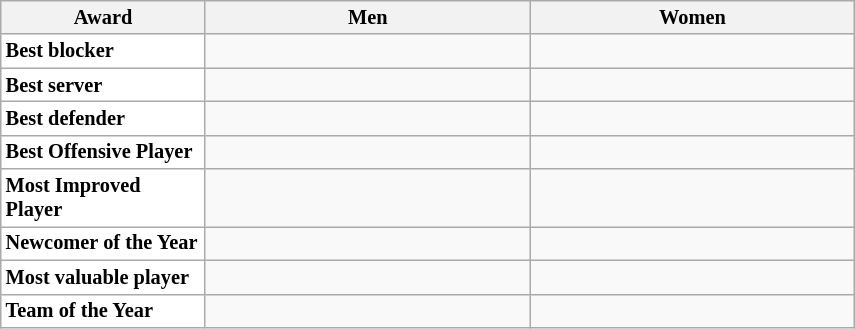<table class=wikitable style=font-size:85%>
<tr>
<th width=130>Award</th>
<th width=210>Men</th>
<th width=210>Women</th>
</tr>
<tr valign=top>
<td style="background:#ffffff;"><strong>Best blocker</strong></td>
<td></td>
<td></td>
</tr>
<tr valign=top>
<td style="background:#ffffff;"><strong>Best server</strong></td>
<td></td>
<td></td>
</tr>
<tr valign=top>
<td style="background:#ffffff;"><strong>Best defender</strong></td>
<td></td>
<td></td>
</tr>
<tr valign=top>
<td style="background:#ffffff;"><strong>Best Offensive Player</strong></td>
<td></td>
<td></td>
</tr>
<tr valign=top>
<td style="background:#ffffff;"><strong>Most Improved Player</strong></td>
<td></td>
<td></td>
</tr>
<tr valign=top>
<td style="background:#ffffff;"><strong>Newcomer of the Year</strong></td>
<td></td>
<td></td>
</tr>
<tr valign=top>
<td style="background:#ffffff;"><strong>Most valuable player</strong></td>
<td></td>
<td></td>
</tr>
<tr valign=top>
<td style="background:#ffffff;"><strong>Team of the Year</strong></td>
<td><br></td>
<td><br></td>
</tr>
</table>
